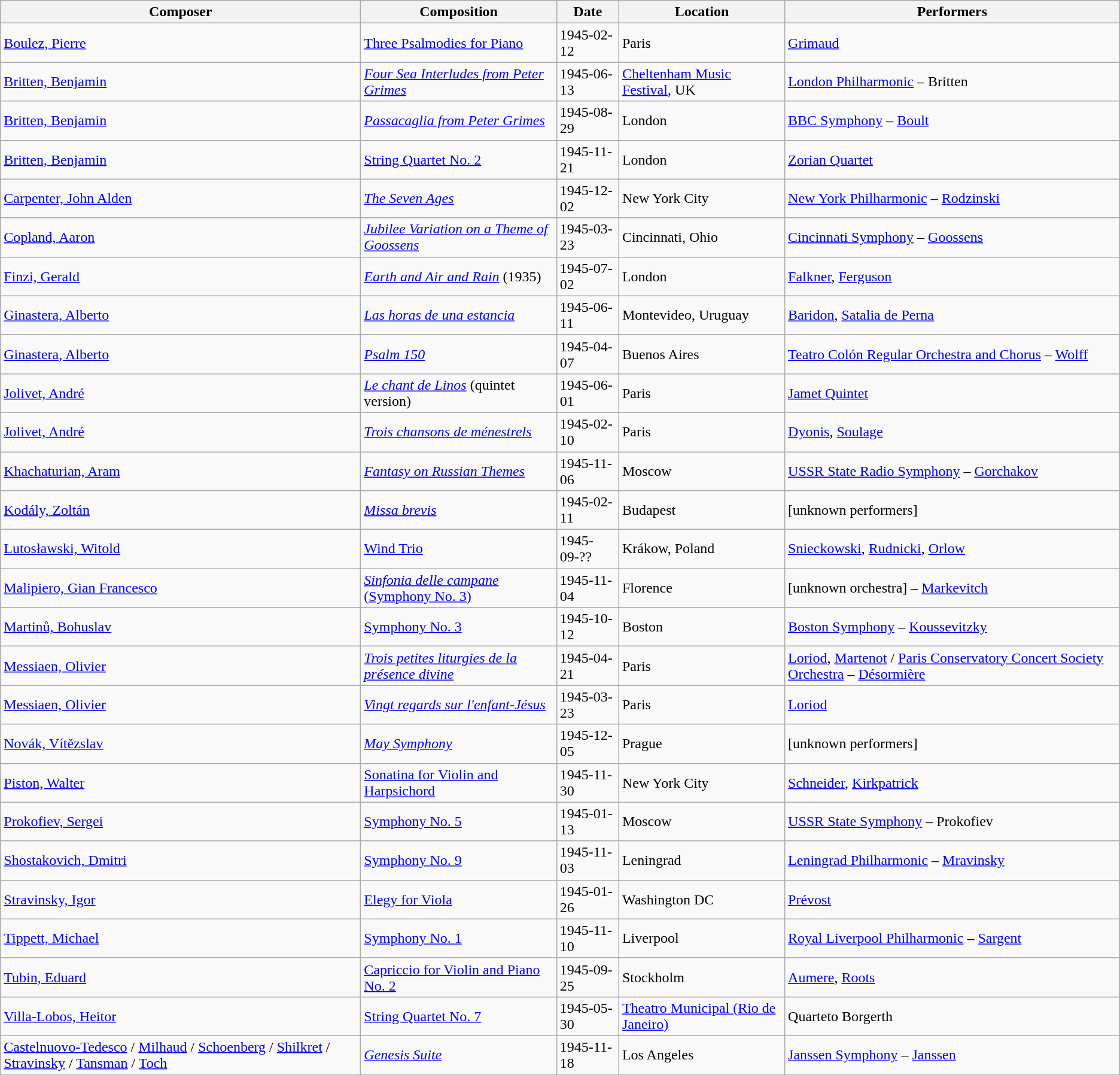<table class="wikitable sortable">
<tr>
<th>Composer</th>
<th>Composition</th>
<th>Date</th>
<th>Location</th>
<th>Performers</th>
</tr>
<tr>
<td><a href='#'>Boulez, Pierre</a></td>
<td><a href='#'>Three Psalmodies for Piano</a></td>
<td>1945-02-12</td>
<td>Paris</td>
<td><a href='#'>Grimaud</a></td>
</tr>
<tr>
<td><a href='#'>Britten, Benjamin</a></td>
<td><em><a href='#'>Four Sea Interludes from Peter Grimes</a></em></td>
<td>1945-06-13</td>
<td><a href='#'>Cheltenham Music Festival</a>, UK</td>
<td><a href='#'>London Philharmonic</a> – Britten</td>
</tr>
<tr>
<td><a href='#'>Britten, Benjamin</a></td>
<td><em><a href='#'>Passacaglia from Peter Grimes</a></em></td>
<td>1945-08-29</td>
<td>London</td>
<td><a href='#'>BBC Symphony</a> – <a href='#'>Boult</a></td>
</tr>
<tr>
<td><a href='#'>Britten, Benjamin</a></td>
<td><a href='#'>String Quartet No. 2</a></td>
<td>1945-11-21</td>
<td>London</td>
<td><a href='#'>Zorian Quartet</a></td>
</tr>
<tr>
<td><a href='#'>Carpenter, John Alden</a></td>
<td><em><a href='#'>The Seven Ages</a></em></td>
<td>1945-12-02</td>
<td>New York City</td>
<td><a href='#'>New York Philharmonic</a> – <a href='#'>Rodzinski</a></td>
</tr>
<tr>
<td><a href='#'>Copland, Aaron</a></td>
<td><em><a href='#'>Jubilee Variation on a Theme of Goossens</a></em></td>
<td>1945-03-23</td>
<td>Cincinnati, Ohio</td>
<td><a href='#'>Cincinnati Symphony</a> – <a href='#'>Goossens</a></td>
</tr>
<tr>
<td><a href='#'>Finzi, Gerald</a></td>
<td><em><a href='#'>Earth and Air and Rain</a></em> (1935)</td>
<td>1945-07-02</td>
<td>London</td>
<td><a href='#'>Falkner</a>, <a href='#'>Ferguson</a></td>
</tr>
<tr>
<td><a href='#'>Ginastera, Alberto</a></td>
<td><em><a href='#'>Las horas de una estancia</a></em></td>
<td>1945-06-11</td>
<td>Montevideo, Uruguay</td>
<td><a href='#'>Baridon</a>, <a href='#'>Satalia de Perna</a></td>
</tr>
<tr>
<td><a href='#'>Ginastera, Alberto</a></td>
<td><em><a href='#'>Psalm 150</a></em></td>
<td>1945-04-07</td>
<td>Buenos Aires</td>
<td><a href='#'>Teatro Colón Regular Orchestra and Chorus</a> – <a href='#'>Wolff</a></td>
</tr>
<tr>
<td><a href='#'>Jolivet, André</a></td>
<td><em><a href='#'>Le chant de Linos</a></em> (quintet version)</td>
<td>1945-06-01</td>
<td>Paris</td>
<td><a href='#'>Jamet Quintet</a></td>
</tr>
<tr>
<td><a href='#'>Jolivet, André</a></td>
<td><em><a href='#'>Trois chansons de ménestrels</a></em></td>
<td>1945-02-10</td>
<td>Paris</td>
<td><a href='#'>Dyonis</a>, <a href='#'>Soulage</a></td>
</tr>
<tr>
<td><a href='#'>Khachaturian, Aram</a></td>
<td><em><a href='#'>Fantasy on Russian Themes</a></em></td>
<td>1945-11-06</td>
<td>Moscow</td>
<td><a href='#'>USSR State Radio Symphony</a> – <a href='#'>Gorchakov</a></td>
</tr>
<tr>
<td><a href='#'>Kodály, Zoltán</a></td>
<td><em><a href='#'>Missa brevis</a></em></td>
<td>1945-02-11</td>
<td>Budapest</td>
<td>[unknown performers]</td>
</tr>
<tr>
<td><a href='#'>Lutosławski, Witold</a></td>
<td><a href='#'>Wind Trio</a></td>
<td>1945-09-??</td>
<td>Krákow, Poland</td>
<td><a href='#'>Snieckowski</a>, <a href='#'>Rudnicki</a>, <a href='#'>Orlow</a></td>
</tr>
<tr>
<td><a href='#'>Malipiero, Gian Francesco</a></td>
<td><a href='#'><em>Sinfonia delle campane</em> (Symphony No. 3)</a></td>
<td>1945-11-04</td>
<td>Florence</td>
<td>[unknown orchestra] – <a href='#'>Markevitch</a></td>
</tr>
<tr>
<td><a href='#'>Martinů, Bohuslav</a></td>
<td><a href='#'>Symphony No. 3</a></td>
<td>1945-10-12</td>
<td>Boston</td>
<td><a href='#'>Boston Symphony</a> – <a href='#'>Koussevitzky</a></td>
</tr>
<tr>
<td><a href='#'>Messiaen, Olivier</a></td>
<td><em><a href='#'>Trois petites liturgies de la présence divine</a></em></td>
<td>1945-04-21</td>
<td>Paris</td>
<td><a href='#'>Loriod</a>, <a href='#'>Martenot</a> / <a href='#'>Paris Conservatory Concert Society Orchestra</a> – <a href='#'>Désormière</a></td>
</tr>
<tr>
<td><a href='#'>Messiaen, Olivier</a></td>
<td><em><a href='#'>Vingt regards sur l'enfant-Jésus</a></em></td>
<td>1945-03-23</td>
<td>Paris</td>
<td><a href='#'>Loriod</a></td>
</tr>
<tr>
<td><a href='#'>Novák, Vítězslav</a></td>
<td><em><a href='#'>May Symphony</a></em></td>
<td>1945-12-05</td>
<td>Prague</td>
<td>[unknown performers]</td>
</tr>
<tr>
<td><a href='#'>Piston, Walter</a></td>
<td><a href='#'>Sonatina for Violin and Harpsichord</a></td>
<td>1945-11-30</td>
<td>New York City</td>
<td><a href='#'>Schneider</a>, <a href='#'>Kirkpatrick</a></td>
</tr>
<tr>
<td><a href='#'>Prokofiev, Sergei</a></td>
<td><a href='#'>Symphony No. 5</a></td>
<td>1945-01-13</td>
<td>Moscow</td>
<td><a href='#'>USSR State Symphony</a> – Prokofiev</td>
</tr>
<tr>
<td><a href='#'>Shostakovich, Dmitri</a></td>
<td><a href='#'>Symphony No. 9</a></td>
<td>1945-11-03</td>
<td>Leningrad</td>
<td><a href='#'>Leningrad Philharmonic</a> – <a href='#'>Mravinsky</a></td>
</tr>
<tr>
<td><a href='#'>Stravinsky, Igor</a></td>
<td><a href='#'>Elegy for Viola</a></td>
<td>1945-01-26</td>
<td>Washington DC</td>
<td><a href='#'>Prévost</a></td>
</tr>
<tr>
<td><a href='#'>Tippett, Michael</a></td>
<td><a href='#'>Symphony No. 1</a></td>
<td>1945-11-10</td>
<td>Liverpool</td>
<td><a href='#'>Royal Liverpool Philharmonic</a> – <a href='#'>Sargent</a></td>
</tr>
<tr>
<td><a href='#'>Tubin, Eduard</a></td>
<td><a href='#'>Capriccio for Violin and Piano No. 2</a></td>
<td>1945-09-25</td>
<td>Stockholm</td>
<td><a href='#'>Aumere</a>, <a href='#'>Roots</a></td>
</tr>
<tr>
<td><a href='#'>Villa-Lobos, Heitor</a></td>
<td><a href='#'>String Quartet No. 7</a></td>
<td>1945-05-30</td>
<td><a href='#'>Theatro Municipal (Rio de Janeiro)</a></td>
<td>Quarteto Borgerth</td>
</tr>
<tr>
<td><a href='#'>Castelnuovo-Tedesco</a> / <a href='#'>Milhaud</a> / <a href='#'>Schoenberg</a> / <a href='#'>Shilkret</a> / <a href='#'>Stravinsky</a> / <a href='#'>Tansman</a> / <a href='#'>Toch</a></td>
<td><em><a href='#'>Genesis Suite</a></em></td>
<td>1945-11-18</td>
<td>Los Angeles</td>
<td><a href='#'>Janssen Symphony</a> – <a href='#'>Janssen</a></td>
</tr>
<tr>
</tr>
</table>
